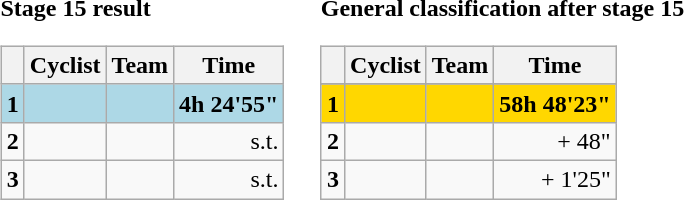<table>
<tr>
<td><strong>Stage 15 result</strong><br><table class="wikitable">
<tr>
<th></th>
<th>Cyclist</th>
<th>Team</th>
<th>Time</th>
</tr>
<tr bgcolor=lightblue>
<td><strong>1</strong></td>
<td><strong></strong></td>
<td><strong></strong></td>
<td align=right><strong>4h 24'55"</strong></td>
</tr>
<tr>
<td><strong>2</strong></td>
<td></td>
<td></td>
<td align=right>s.t.</td>
</tr>
<tr>
<td><strong>3</strong></td>
<td></td>
<td></td>
<td align=right>s.t.</td>
</tr>
</table>
</td>
<td></td>
<td><strong>General classification after stage 15</strong><br><table class="wikitable">
<tr>
<th></th>
<th>Cyclist</th>
<th>Team</th>
<th>Time</th>
</tr>
<tr>
</tr>
<tr bgcolor=gold>
<td><strong>1</strong></td>
<td><strong></strong></td>
<td><strong></strong></td>
<td align=right><strong>58h 48'23"</strong></td>
</tr>
<tr>
<td><strong>2</strong></td>
<td></td>
<td></td>
<td align=right>+ 48"</td>
</tr>
<tr>
<td><strong>3</strong></td>
<td></td>
<td></td>
<td align=right>+ 1'25"</td>
</tr>
</table>
</td>
</tr>
</table>
